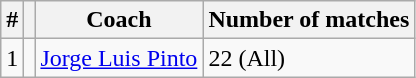<table class="wikitable">
<tr>
<th>#</th>
<th></th>
<th>Coach</th>
<th>Number of matches</th>
</tr>
<tr>
<td>1</td>
<td></td>
<td><a href='#'>Jorge Luis Pinto</a></td>
<td>22 (All)</td>
</tr>
</table>
